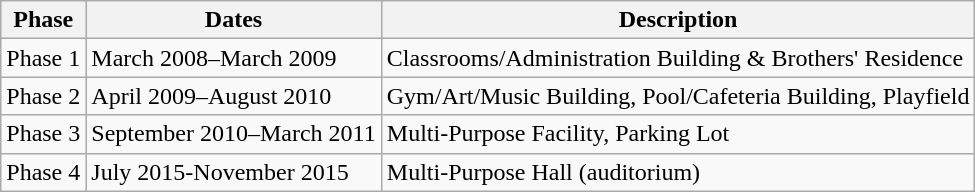<table class="wikitable" border="1">
<tr>
<th>Phase</th>
<th>Dates</th>
<th>Description</th>
</tr>
<tr>
<td>Phase 1</td>
<td>March 2008–March 2009</td>
<td>Classrooms/Administration Building & Brothers' Residence</td>
</tr>
<tr>
<td>Phase 2</td>
<td>April 2009–August 2010</td>
<td>Gym/Art/Music Building, Pool/Cafeteria Building, Playfield</td>
</tr>
<tr>
<td>Phase 3</td>
<td>September 2010–March 2011</td>
<td>Multi-Purpose Facility, Parking Lot</td>
</tr>
<tr>
<td>Phase 4</td>
<td>July 2015-November 2015</td>
<td>Multi-Purpose Hall (auditorium)</td>
</tr>
</table>
